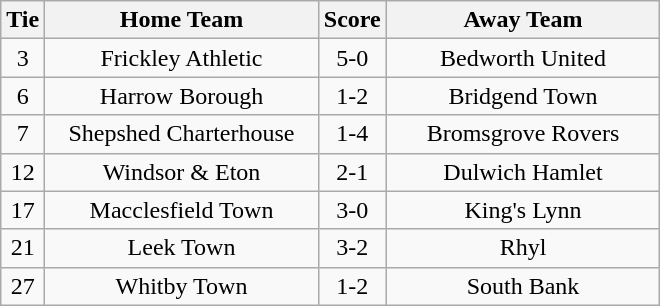<table class="wikitable" style="text-align:center;">
<tr>
<th width=20>Tie</th>
<th width=175>Home Team</th>
<th width=20>Score</th>
<th width=175>Away Team</th>
</tr>
<tr>
<td>3</td>
<td>Frickley Athletic</td>
<td>5-0</td>
<td>Bedworth United</td>
</tr>
<tr>
<td>6</td>
<td>Harrow Borough</td>
<td>1-2</td>
<td>Bridgend Town</td>
</tr>
<tr>
<td>7</td>
<td>Shepshed Charterhouse</td>
<td>1-4</td>
<td>Bromsgrove Rovers</td>
</tr>
<tr>
<td>12</td>
<td>Windsor & Eton</td>
<td>2-1</td>
<td>Dulwich Hamlet</td>
</tr>
<tr>
<td>17</td>
<td>Macclesfield Town</td>
<td>3-0</td>
<td>King's Lynn</td>
</tr>
<tr>
<td>21</td>
<td>Leek Town</td>
<td>3-2</td>
<td>Rhyl</td>
</tr>
<tr>
<td>27</td>
<td>Whitby Town</td>
<td>1-2</td>
<td>South Bank</td>
</tr>
</table>
